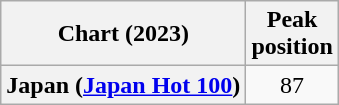<table class="wikitable plainrowheaders" style="text-align:center">
<tr>
<th scope="col">Chart (2023)</th>
<th scope="col">Peak<br>position</th>
</tr>
<tr>
<th scope="row">Japan (<a href='#'>Japan Hot 100</a>)</th>
<td>87</td>
</tr>
</table>
